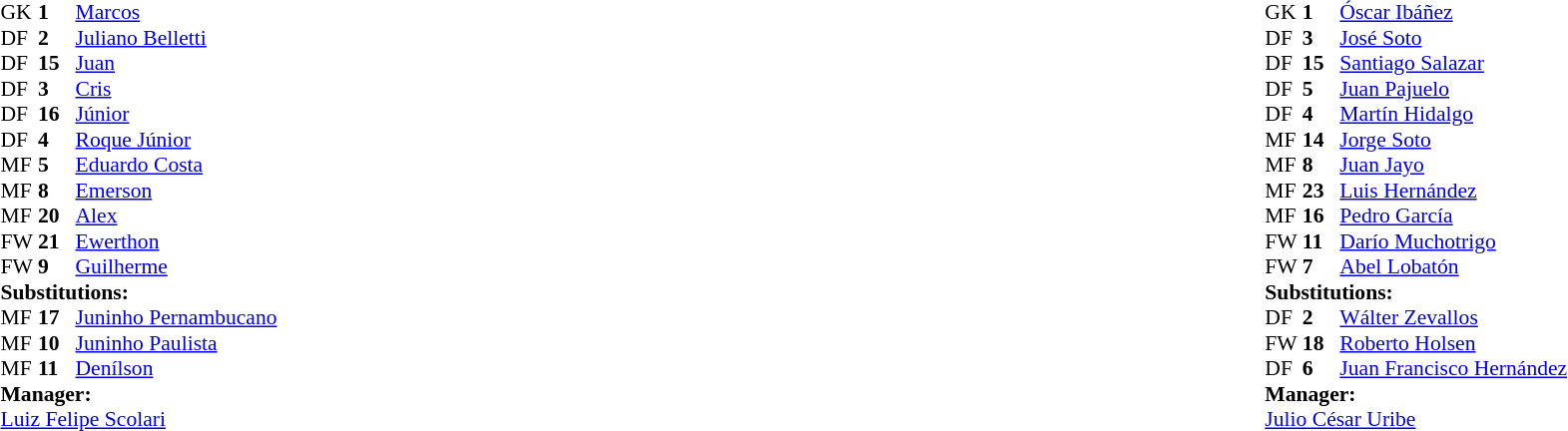<table width="100%">
<tr>
<td valign="top" width="50%"><br><table style="font-size: 90%" cellspacing="0" cellpadding="0">
<tr>
<th width=25></th>
<th width=25></th>
</tr>
<tr>
<td>GK</td>
<td><strong>1</strong></td>
<td><a href='#'>Marcos</a></td>
</tr>
<tr>
<td>DF</td>
<td><strong>2</strong></td>
<td><a href='#'>Juliano Belletti</a></td>
</tr>
<tr>
<td>DF</td>
<td><strong>15</strong></td>
<td><a href='#'>Juan</a></td>
</tr>
<tr>
<td>DF</td>
<td><strong>3</strong></td>
<td><a href='#'>Cris</a></td>
</tr>
<tr>
<td>DF</td>
<td><strong>16</strong></td>
<td><a href='#'>Júnior</a></td>
</tr>
<tr>
<td>DF</td>
<td><strong>4</strong></td>
<td><a href='#'>Roque Júnior</a></td>
</tr>
<tr>
<td>MF</td>
<td><strong>5</strong></td>
<td><a href='#'>Eduardo Costa</a></td>
<td></td>
</tr>
<tr>
<td>MF</td>
<td><strong>8</strong></td>
<td><a href='#'>Emerson</a></td>
<td></td>
<td></td>
</tr>
<tr>
<td>MF</td>
<td><strong>20</strong></td>
<td><a href='#'>Alex</a></td>
<td></td>
<td></td>
</tr>
<tr>
<td>FW</td>
<td><strong>21</strong></td>
<td><a href='#'>Ewerthon</a></td>
</tr>
<tr>
<td>FW</td>
<td><strong>9</strong></td>
<td><a href='#'>Guilherme</a></td>
<td></td>
<td></td>
</tr>
<tr>
<td colspan=3><strong>Substitutions:</strong></td>
</tr>
<tr>
<td>MF</td>
<td><strong>17</strong></td>
<td><a href='#'>Juninho Pernambucano</a></td>
<td></td>
<td></td>
</tr>
<tr>
<td>MF</td>
<td><strong>10</strong></td>
<td><a href='#'>Juninho Paulista</a></td>
<td></td>
<td></td>
</tr>
<tr>
<td>MF</td>
<td><strong>11</strong></td>
<td><a href='#'>Denílson</a></td>
<td></td>
<td></td>
</tr>
<tr>
<td colspan=3><strong>Manager:</strong></td>
</tr>
<tr>
<td colspan=3><a href='#'>Luiz Felipe Scolari</a></td>
</tr>
</table>
</td>
<td valign="top"></td>
<td valign="top" width="50%"><br><table style="font-size: 90%" cellspacing="0" cellpadding="0" align="center">
<tr>
<th width=25></th>
<th width=25></th>
</tr>
<tr>
<td>GK</td>
<td><strong>1</strong></td>
<td><a href='#'>Óscar Ibáñez</a></td>
</tr>
<tr>
<td>DF</td>
<td><strong>3</strong></td>
<td><a href='#'>José Soto</a></td>
</tr>
<tr>
<td>DF</td>
<td><strong>15</strong></td>
<td><a href='#'>Santiago Salazar</a></td>
<td></td>
</tr>
<tr>
<td>DF</td>
<td><strong>5</strong></td>
<td><a href='#'>Juan Pajuelo</a></td>
</tr>
<tr>
<td>DF</td>
<td><strong>4</strong></td>
<td><a href='#'>Martín Hidalgo</a></td>
</tr>
<tr>
<td>MF</td>
<td><strong>14</strong></td>
<td><a href='#'>Jorge Soto</a></td>
</tr>
<tr>
<td>MF</td>
<td><strong>8</strong></td>
<td><a href='#'>Juan Jayo</a></td>
</tr>
<tr>
<td>MF</td>
<td><strong>23</strong></td>
<td><a href='#'>Luis Hernández</a></td>
<td></td>
<td></td>
</tr>
<tr>
<td>MF</td>
<td><strong>16</strong></td>
<td><a href='#'>Pedro García</a></td>
<td></td>
<td></td>
</tr>
<tr>
<td>FW</td>
<td><strong>11</strong></td>
<td><a href='#'>Darío Muchotrigo</a></td>
</tr>
<tr>
<td>FW</td>
<td><strong>7</strong></td>
<td><a href='#'>Abel Lobatón</a></td>
<td></td>
<td></td>
</tr>
<tr>
<td colspan=3><strong>Substitutions:</strong></td>
</tr>
<tr>
<td>DF</td>
<td><strong>2</strong></td>
<td><a href='#'>Wálter Zevallos</a></td>
<td></td>
<td></td>
</tr>
<tr>
<td>FW</td>
<td><strong>18</strong></td>
<td><a href='#'>Roberto Holsen</a></td>
<td></td>
<td></td>
</tr>
<tr>
<td>DF</td>
<td><strong>6</strong></td>
<td><a href='#'>Juan Francisco Hernández</a></td>
<td></td>
<td></td>
</tr>
<tr>
<td colspan=3><strong>Manager:</strong></td>
</tr>
<tr>
<td colspan=3><a href='#'>Julio César Uribe</a></td>
</tr>
</table>
</td>
</tr>
</table>
